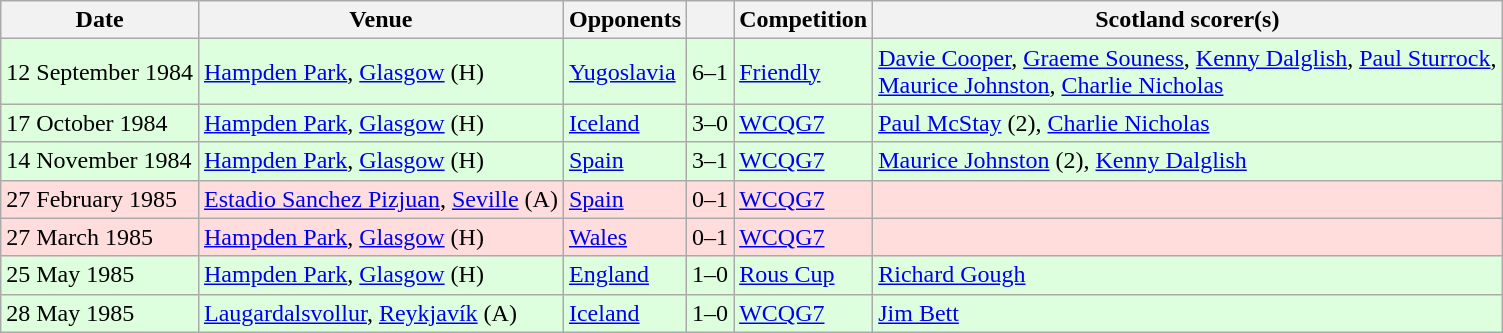<table class="wikitable">
<tr>
<th>Date</th>
<th>Venue</th>
<th>Opponents</th>
<th></th>
<th>Competition</th>
<th>Scotland scorer(s)</th>
</tr>
<tr bgcolor=#ddffdd>
<td>12 September 1984</td>
<td><a href='#'>Hampden Park</a>, <a href='#'>Glasgow</a> (H)</td>
<td> <a href='#'>Yugoslavia</a></td>
<td align=center>6–1</td>
<td><a href='#'>Friendly</a></td>
<td><a href='#'>Davie Cooper</a>, <a href='#'>Graeme Souness</a>, <a href='#'>Kenny Dalglish</a>, <a href='#'>Paul Sturrock</a>,<br> <a href='#'>Maurice Johnston</a>, <a href='#'>Charlie Nicholas</a></td>
</tr>
<tr bgcolor=#ddffdd>
<td>17 October 1984</td>
<td><a href='#'>Hampden Park</a>, <a href='#'>Glasgow</a> (H)</td>
<td> <a href='#'>Iceland</a></td>
<td align=center>3–0</td>
<td><a href='#'>WCQG7</a></td>
<td><a href='#'>Paul McStay</a> (2), <a href='#'>Charlie Nicholas</a></td>
</tr>
<tr bgcolor=#ddffdd>
<td>14 November 1984</td>
<td><a href='#'>Hampden Park</a>, <a href='#'>Glasgow</a> (H)</td>
<td> <a href='#'>Spain</a></td>
<td align=center>3–1</td>
<td><a href='#'>WCQG7</a></td>
<td><a href='#'>Maurice Johnston</a> (2), <a href='#'>Kenny Dalglish</a></td>
</tr>
<tr bgcolor=#ffdddd>
<td>27 February 1985</td>
<td><a href='#'>Estadio Sanchez Pizjuan</a>, <a href='#'>Seville</a> (A)</td>
<td> <a href='#'>Spain</a></td>
<td align=center>0–1</td>
<td><a href='#'>WCQG7</a></td>
<td></td>
</tr>
<tr bgcolor=#ffdddd>
<td>27 March 1985</td>
<td><a href='#'>Hampden Park</a>, <a href='#'>Glasgow</a> (H)</td>
<td> <a href='#'>Wales</a></td>
<td align=center>0–1</td>
<td><a href='#'>WCQG7</a></td>
<td></td>
</tr>
<tr bgcolor=#ddffdd>
<td>25 May 1985</td>
<td><a href='#'>Hampden Park</a>, <a href='#'>Glasgow</a> (H)</td>
<td> <a href='#'>England</a></td>
<td align=center>1–0</td>
<td><a href='#'>Rous Cup</a></td>
<td><a href='#'>Richard Gough</a></td>
</tr>
<tr bgcolor=#ddffdd>
<td>28 May 1985</td>
<td><a href='#'>Laugardalsvollur</a>, <a href='#'>Reykjavík</a> (A)</td>
<td> <a href='#'>Iceland</a></td>
<td align=center>1–0</td>
<td><a href='#'>WCQG7</a></td>
<td><a href='#'>Jim Bett</a></td>
</tr>
</table>
